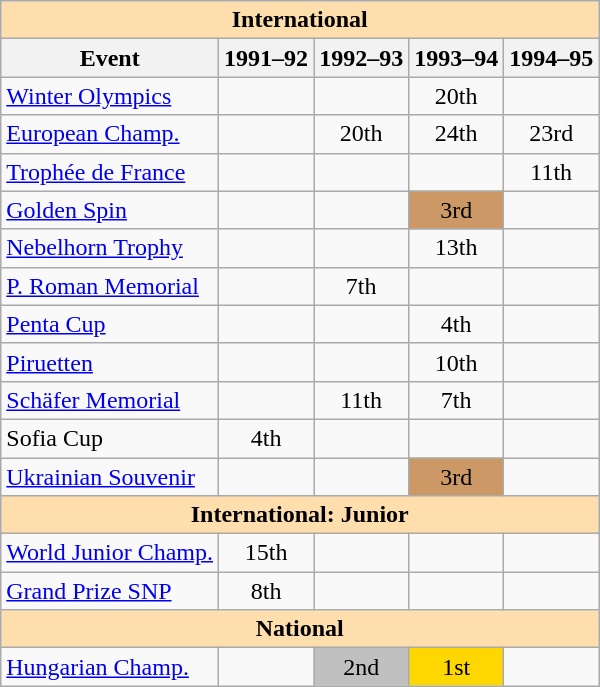<table class="wikitable" style="text-align:center">
<tr>
<th style="background-color: #ffdead; " colspan=5 align=center>International</th>
</tr>
<tr>
<th>Event</th>
<th>1991–92</th>
<th>1992–93</th>
<th>1993–94</th>
<th>1994–95</th>
</tr>
<tr>
<td align=left><a href='#'>Winter Olympics</a></td>
<td></td>
<td></td>
<td>20th</td>
<td></td>
</tr>
<tr>
<td align=left><a href='#'>European Champ.</a></td>
<td></td>
<td>20th</td>
<td>24th</td>
<td>23rd</td>
</tr>
<tr>
<td align=left><a href='#'>Trophée de France</a></td>
<td></td>
<td></td>
<td></td>
<td>11th</td>
</tr>
<tr>
<td align=left><a href='#'>Golden Spin</a></td>
<td></td>
<td></td>
<td bgcolor=cc9966>3rd</td>
<td></td>
</tr>
<tr>
<td align=left><a href='#'>Nebelhorn Trophy</a></td>
<td></td>
<td></td>
<td>13th</td>
<td></td>
</tr>
<tr>
<td align=left><a href='#'>P. Roman Memorial</a></td>
<td></td>
<td>7th</td>
<td></td>
<td></td>
</tr>
<tr>
<td align=left><a href='#'>Penta Cup </a></td>
<td></td>
<td></td>
<td>4th</td>
<td></td>
</tr>
<tr>
<td align=left><a href='#'>Piruetten</a></td>
<td></td>
<td></td>
<td>10th</td>
<td></td>
</tr>
<tr>
<td align=left><a href='#'>Schäfer Memorial</a></td>
<td></td>
<td>11th</td>
<td>7th</td>
<td></td>
</tr>
<tr>
<td align=left>Sofia Cup</td>
<td>4th</td>
<td></td>
<td></td>
<td></td>
</tr>
<tr>
<td align=left><a href='#'>Ukrainian Souvenir</a></td>
<td></td>
<td></td>
<td bgcolor=cc9966>3rd</td>
<td></td>
</tr>
<tr>
<th style="background-color: #ffdead; " colspan=5 align=center>International: Junior</th>
</tr>
<tr>
<td align=left><a href='#'>World Junior Champ.</a></td>
<td>15th</td>
<td></td>
<td></td>
<td></td>
</tr>
<tr>
<td align=left><a href='#'>Grand Prize SNP</a></td>
<td>8th</td>
<td></td>
<td></td>
<td></td>
</tr>
<tr>
<th style="background-color: #ffdead; " colspan=5 align=center>National</th>
</tr>
<tr>
<td align=left><a href='#'>Hungarian Champ.</a></td>
<td></td>
<td bgcolor=silver>2nd</td>
<td bgcolor=gold>1st</td>
<td></td>
</tr>
</table>
